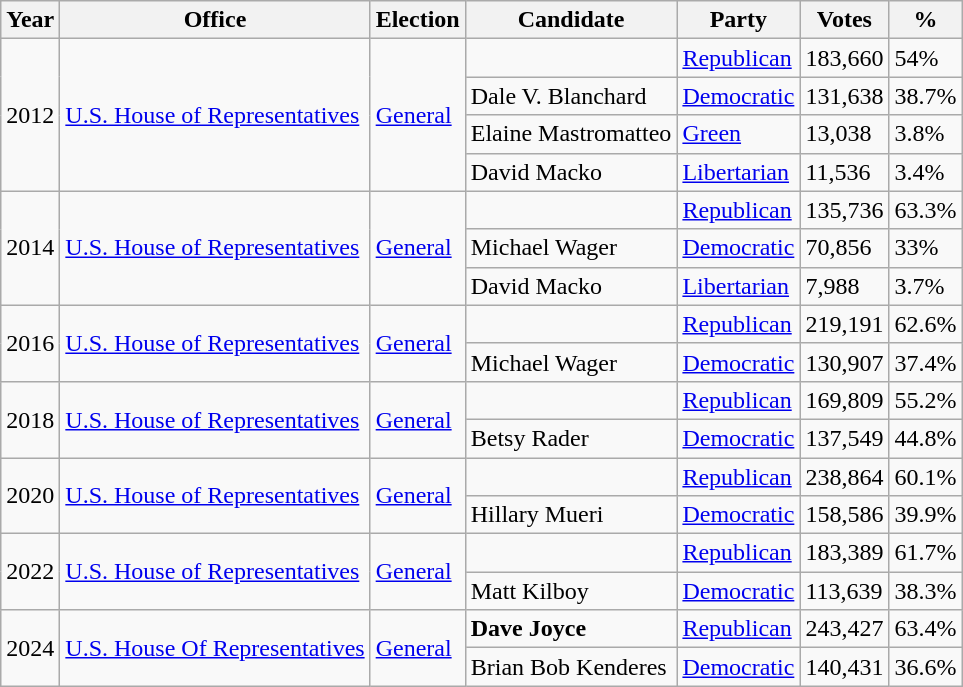<table class="wikitable">
<tr>
<th>Year</th>
<th>Office</th>
<th>Election</th>
<th>Candidate</th>
<th>Party</th>
<th>Votes</th>
<th>%</th>
</tr>
<tr>
<td rowspan="4">2012</td>
<td rowspan="4"><a href='#'>U.S. House of Representatives</a></td>
<td rowspan="4"><a href='#'>General</a></td>
<td></td>
<td><a href='#'>Republican</a></td>
<td>183,660</td>
<td>54%</td>
</tr>
<tr>
<td>Dale V. Blanchard</td>
<td><a href='#'>Democratic</a></td>
<td>131,638</td>
<td>38.7%</td>
</tr>
<tr>
<td>Elaine Mastromatteo</td>
<td><a href='#'>Green</a></td>
<td>13,038</td>
<td>3.8%</td>
</tr>
<tr>
<td>David Macko</td>
<td><a href='#'>Libertarian</a></td>
<td>11,536</td>
<td>3.4%</td>
</tr>
<tr>
<td rowspan="3">2014</td>
<td rowspan="3"><a href='#'>U.S. House of Representatives</a></td>
<td rowspan="3"><a href='#'>General</a></td>
<td></td>
<td><a href='#'>Republican</a></td>
<td>135,736</td>
<td>63.3%</td>
</tr>
<tr>
<td>Michael Wager</td>
<td><a href='#'>Democratic</a></td>
<td>70,856</td>
<td>33%</td>
</tr>
<tr>
<td>David Macko</td>
<td><a href='#'>Libertarian</a></td>
<td>7,988</td>
<td>3.7%</td>
</tr>
<tr>
<td rowspan="2">2016</td>
<td rowspan="2"><a href='#'>U.S. House of Representatives</a></td>
<td rowspan="2"><a href='#'>General</a></td>
<td></td>
<td><a href='#'>Republican</a></td>
<td>219,191</td>
<td>62.6%</td>
</tr>
<tr>
<td>Michael Wager</td>
<td><a href='#'>Democratic</a></td>
<td>130,907</td>
<td>37.4%</td>
</tr>
<tr>
<td rowspan="2">2018</td>
<td rowspan="2"><a href='#'>U.S. House of Representatives</a></td>
<td rowspan="2"><a href='#'>General</a></td>
<td></td>
<td><a href='#'>Republican</a></td>
<td>169,809</td>
<td>55.2%</td>
</tr>
<tr>
<td>Betsy Rader</td>
<td><a href='#'>Democratic</a></td>
<td>137,549</td>
<td>44.8%</td>
</tr>
<tr>
<td rowspan="2">2020</td>
<td rowspan="2"><a href='#'>U.S. House of Representatives</a></td>
<td rowspan="2"><a href='#'>General</a></td>
<td></td>
<td><a href='#'>Republican</a></td>
<td>238,864</td>
<td>60.1%</td>
</tr>
<tr>
<td>Hillary Mueri</td>
<td><a href='#'>Democratic</a></td>
<td>158,586</td>
<td>39.9%</td>
</tr>
<tr>
<td rowspan="2">2022</td>
<td rowspan="2"><a href='#'>U.S. House of Representatives</a></td>
<td rowspan="2"><a href='#'>General</a></td>
<td></td>
<td><a href='#'>Republican</a></td>
<td>183,389</td>
<td>61.7%</td>
</tr>
<tr>
<td>Matt Kilboy</td>
<td><a href='#'>Democratic</a></td>
<td>113,639</td>
<td>38.3%</td>
</tr>
<tr>
<td rowspan="2">2024</td>
<td rowspan="2"><a href='#'>U.S. House Of Representatives</a></td>
<td rowspan="2"><a href='#'>General</a></td>
<td><strong>Dave Joyce</strong></td>
<td><a href='#'>Republican</a></td>
<td>243,427</td>
<td>63.4%</td>
</tr>
<tr>
<td>Brian Bob Kenderes</td>
<td><a href='#'>Democratic</a></td>
<td>140,431</td>
<td>36.6%</td>
</tr>
</table>
